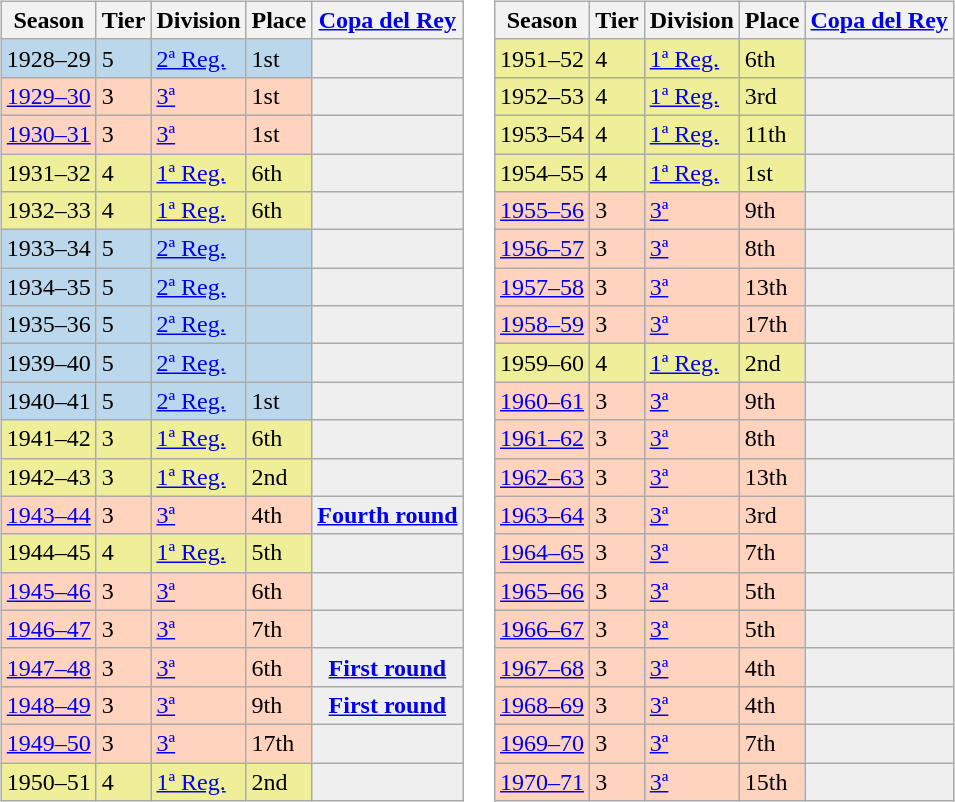<table>
<tr>
<td valign="top" width=0%><br><table class="wikitable">
<tr style="background:#f0f6fa;">
<th>Season</th>
<th>Tier</th>
<th>Division</th>
<th>Place</th>
<th><a href='#'>Copa del Rey</a></th>
</tr>
<tr>
<td style="background:#BBD7EC;">1928–29</td>
<td style="background:#BBD7EC;">5</td>
<td style="background:#BBD7EC;"><a href='#'>2ª Reg.</a></td>
<td style="background:#BBD7EC;">1st</td>
<th style="background:#efefef;"></th>
</tr>
<tr>
<td style="background:#FFD3BD;"><a href='#'>1929–30</a></td>
<td style="background:#FFD3BD;">3</td>
<td style="background:#FFD3BD;"><a href='#'>3ª</a></td>
<td style="background:#FFD3BD;">1st</td>
<td style="background:#efefef;"></td>
</tr>
<tr>
<td style="background:#FFD3BD;"><a href='#'>1930–31</a></td>
<td style="background:#FFD3BD;">3</td>
<td style="background:#FFD3BD;"><a href='#'>3ª</a></td>
<td style="background:#FFD3BD;">1st</td>
<td style="background:#efefef;"></td>
</tr>
<tr>
<td style="background:#EFEF99;">1931–32</td>
<td style="background:#EFEF99;">4</td>
<td style="background:#EFEF99;"><a href='#'>1ª Reg.</a></td>
<td style="background:#EFEF99;">6th</td>
<th style="background:#efefef;"></th>
</tr>
<tr>
<td style="background:#EFEF99;">1932–33</td>
<td style="background:#EFEF99;">4</td>
<td style="background:#EFEF99;"><a href='#'>1ª Reg.</a></td>
<td style="background:#EFEF99;">6th</td>
<th style="background:#efefef;"></th>
</tr>
<tr>
<td style="background:#BBD7EC;">1933–34</td>
<td style="background:#BBD7EC;">5</td>
<td style="background:#BBD7EC;"><a href='#'>2ª Reg.</a></td>
<td style="background:#BBD7EC;"></td>
<th style="background:#efefef;"></th>
</tr>
<tr>
<td style="background:#BBD7EC;">1934–35</td>
<td style="background:#BBD7EC;">5</td>
<td style="background:#BBD7EC;"><a href='#'>2ª Reg.</a></td>
<td style="background:#BBD7EC;"></td>
<th style="background:#efefef;"></th>
</tr>
<tr>
<td style="background:#BBD7EC;">1935–36</td>
<td style="background:#BBD7EC;">5</td>
<td style="background:#BBD7EC;"><a href='#'>2ª Reg.</a></td>
<td style="background:#BBD7EC;"></td>
<th style="background:#efefef;"></th>
</tr>
<tr>
<td style="background:#BBD7EC;">1939–40</td>
<td style="background:#BBD7EC;">5</td>
<td style="background:#BBD7EC;"><a href='#'>2ª Reg.</a></td>
<td style="background:#BBD7EC;"></td>
<th style="background:#efefef;"></th>
</tr>
<tr>
<td style="background:#BBD7EC;">1940–41</td>
<td style="background:#BBD7EC;">5</td>
<td style="background:#BBD7EC;"><a href='#'>2ª Reg.</a></td>
<td style="background:#BBD7EC;">1st</td>
<th style="background:#efefef;"></th>
</tr>
<tr>
<td style="background:#EFEF99;">1941–42</td>
<td style="background:#EFEF99;">3</td>
<td style="background:#EFEF99;"><a href='#'>1ª Reg.</a></td>
<td style="background:#EFEF99;">6th</td>
<th style="background:#efefef;"></th>
</tr>
<tr>
<td style="background:#EFEF99;">1942–43</td>
<td style="background:#EFEF99;">3</td>
<td style="background:#EFEF99;"><a href='#'>1ª Reg.</a></td>
<td style="background:#EFEF99;">2nd</td>
<th style="background:#efefef;"></th>
</tr>
<tr>
<td style="background:#FFD3BD;"><a href='#'>1943–44</a></td>
<td style="background:#FFD3BD;">3</td>
<td style="background:#FFD3BD;"><a href='#'>3ª</a></td>
<td style="background:#FFD3BD;">4th</td>
<th style="background:#efefef;"><a href='#'>Fourth round</a></th>
</tr>
<tr>
<td style="background:#EFEF99;">1944–45</td>
<td style="background:#EFEF99;">4</td>
<td style="background:#EFEF99;"><a href='#'>1ª Reg.</a></td>
<td style="background:#EFEF99;">5th</td>
<th style="background:#efefef;"></th>
</tr>
<tr>
<td style="background:#FFD3BD;"><a href='#'>1945–46</a></td>
<td style="background:#FFD3BD;">3</td>
<td style="background:#FFD3BD;"><a href='#'>3ª</a></td>
<td style="background:#FFD3BD;">6th</td>
<td style="background:#efefef;"></td>
</tr>
<tr>
<td style="background:#FFD3BD;"><a href='#'>1946–47</a></td>
<td style="background:#FFD3BD;">3</td>
<td style="background:#FFD3BD;"><a href='#'>3ª</a></td>
<td style="background:#FFD3BD;">7th</td>
<td style="background:#efefef;"></td>
</tr>
<tr>
<td style="background:#FFD3BD;"><a href='#'>1947–48</a></td>
<td style="background:#FFD3BD;">3</td>
<td style="background:#FFD3BD;"><a href='#'>3ª</a></td>
<td style="background:#FFD3BD;">6th</td>
<th style="background:#efefef;"><a href='#'>First round</a></th>
</tr>
<tr>
<td style="background:#FFD3BD;"><a href='#'>1948–49</a></td>
<td style="background:#FFD3BD;">3</td>
<td style="background:#FFD3BD;"><a href='#'>3ª</a></td>
<td style="background:#FFD3BD;">9th</td>
<th style="background:#efefef;"><a href='#'>First round</a></th>
</tr>
<tr>
<td style="background:#FFD3BD;"><a href='#'>1949–50</a></td>
<td style="background:#FFD3BD;">3</td>
<td style="background:#FFD3BD;"><a href='#'>3ª</a></td>
<td style="background:#FFD3BD;">17th</td>
<td style="background:#efefef;"></td>
</tr>
<tr>
<td style="background:#EFEF99;">1950–51</td>
<td style="background:#EFEF99;">4</td>
<td style="background:#EFEF99;"><a href='#'>1ª Reg.</a></td>
<td style="background:#EFEF99;">2nd</td>
<th style="background:#efefef;"></th>
</tr>
</table>
</td>
<td valign="top" width=0%><br><table class="wikitable">
<tr style="background:#f0f6fa;">
<th>Season</th>
<th>Tier</th>
<th>Division</th>
<th>Place</th>
<th><a href='#'>Copa del Rey</a></th>
</tr>
<tr>
<td style="background:#EFEF99;">1951–52</td>
<td style="background:#EFEF99;">4</td>
<td style="background:#EFEF99;"><a href='#'>1ª Reg.</a></td>
<td style="background:#EFEF99;">6th</td>
<th style="background:#efefef;"></th>
</tr>
<tr>
<td style="background:#EFEF99;">1952–53</td>
<td style="background:#EFEF99;">4</td>
<td style="background:#EFEF99;"><a href='#'>1ª Reg.</a></td>
<td style="background:#EFEF99;">3rd</td>
<th style="background:#efefef;"></th>
</tr>
<tr>
<td style="background:#EFEF99;">1953–54</td>
<td style="background:#EFEF99;">4</td>
<td style="background:#EFEF99;"><a href='#'>1ª Reg.</a></td>
<td style="background:#EFEF99;">11th</td>
<th style="background:#efefef;"></th>
</tr>
<tr>
<td style="background:#EFEF99;">1954–55</td>
<td style="background:#EFEF99;">4</td>
<td style="background:#EFEF99;"><a href='#'>1ª Reg.</a></td>
<td style="background:#EFEF99;">1st</td>
<th style="background:#efefef;"></th>
</tr>
<tr>
<td style="background:#FFD3BD;"><a href='#'>1955–56</a></td>
<td style="background:#FFD3BD;">3</td>
<td style="background:#FFD3BD;"><a href='#'>3ª</a></td>
<td style="background:#FFD3BD;">9th</td>
<td style="background:#efefef;"></td>
</tr>
<tr>
<td style="background:#FFD3BD;"><a href='#'>1956–57</a></td>
<td style="background:#FFD3BD;">3</td>
<td style="background:#FFD3BD;"><a href='#'>3ª</a></td>
<td style="background:#FFD3BD;">8th</td>
<td style="background:#efefef;"></td>
</tr>
<tr>
<td style="background:#FFD3BD;"><a href='#'>1957–58</a></td>
<td style="background:#FFD3BD;">3</td>
<td style="background:#FFD3BD;"><a href='#'>3ª</a></td>
<td style="background:#FFD3BD;">13th</td>
<td style="background:#efefef;"></td>
</tr>
<tr>
<td style="background:#FFD3BD;"><a href='#'>1958–59</a></td>
<td style="background:#FFD3BD;">3</td>
<td style="background:#FFD3BD;"><a href='#'>3ª</a></td>
<td style="background:#FFD3BD;">17th</td>
<td style="background:#efefef;"></td>
</tr>
<tr>
<td style="background:#EFEF99;">1959–60</td>
<td style="background:#EFEF99;">4</td>
<td style="background:#EFEF99;"><a href='#'>1ª Reg.</a></td>
<td style="background:#EFEF99;">2nd</td>
<th style="background:#efefef;"></th>
</tr>
<tr>
<td style="background:#FFD3BD;"><a href='#'>1960–61</a></td>
<td style="background:#FFD3BD;">3</td>
<td style="background:#FFD3BD;"><a href='#'>3ª</a></td>
<td style="background:#FFD3BD;">9th</td>
<td style="background:#efefef;"></td>
</tr>
<tr>
<td style="background:#FFD3BD;"><a href='#'>1961–62</a></td>
<td style="background:#FFD3BD;">3</td>
<td style="background:#FFD3BD;"><a href='#'>3ª</a></td>
<td style="background:#FFD3BD;">8th</td>
<td style="background:#efefef;"></td>
</tr>
<tr>
<td style="background:#FFD3BD;"><a href='#'>1962–63</a></td>
<td style="background:#FFD3BD;">3</td>
<td style="background:#FFD3BD;"><a href='#'>3ª</a></td>
<td style="background:#FFD3BD;">13th</td>
<td style="background:#efefef;"></td>
</tr>
<tr>
<td style="background:#FFD3BD;"><a href='#'>1963–64</a></td>
<td style="background:#FFD3BD;">3</td>
<td style="background:#FFD3BD;"><a href='#'>3ª</a></td>
<td style="background:#FFD3BD;">3rd</td>
<td style="background:#efefef;"></td>
</tr>
<tr>
<td style="background:#FFD3BD;"><a href='#'>1964–65</a></td>
<td style="background:#FFD3BD;">3</td>
<td style="background:#FFD3BD;"><a href='#'>3ª</a></td>
<td style="background:#FFD3BD;">7th</td>
<td style="background:#efefef;"></td>
</tr>
<tr>
<td style="background:#FFD3BD;"><a href='#'>1965–66</a></td>
<td style="background:#FFD3BD;">3</td>
<td style="background:#FFD3BD;"><a href='#'>3ª</a></td>
<td style="background:#FFD3BD;">5th</td>
<td style="background:#efefef;"></td>
</tr>
<tr>
<td style="background:#FFD3BD;"><a href='#'>1966–67</a></td>
<td style="background:#FFD3BD;">3</td>
<td style="background:#FFD3BD;"><a href='#'>3ª</a></td>
<td style="background:#FFD3BD;">5th</td>
<td style="background:#efefef;"></td>
</tr>
<tr>
<td style="background:#FFD3BD;"><a href='#'>1967–68</a></td>
<td style="background:#FFD3BD;">3</td>
<td style="background:#FFD3BD;"><a href='#'>3ª</a></td>
<td style="background:#FFD3BD;">4th</td>
<td style="background:#efefef;"></td>
</tr>
<tr>
<td style="background:#FFD3BD;"><a href='#'>1968–69</a></td>
<td style="background:#FFD3BD;">3</td>
<td style="background:#FFD3BD;"><a href='#'>3ª</a></td>
<td style="background:#FFD3BD;">4th</td>
<td style="background:#efefef;"></td>
</tr>
<tr>
<td style="background:#FFD3BD;"><a href='#'>1969–70</a></td>
<td style="background:#FFD3BD;">3</td>
<td style="background:#FFD3BD;"><a href='#'>3ª</a></td>
<td style="background:#FFD3BD;">7th</td>
<td style="background:#efefef;"></td>
</tr>
<tr>
<td style="background:#FFD3BD;"><a href='#'>1970–71</a></td>
<td style="background:#FFD3BD;">3</td>
<td style="background:#FFD3BD;"><a href='#'>3ª</a></td>
<td style="background:#FFD3BD;">15th</td>
<td style="background:#efefef;"></td>
</tr>
</table>
</td>
</tr>
</table>
